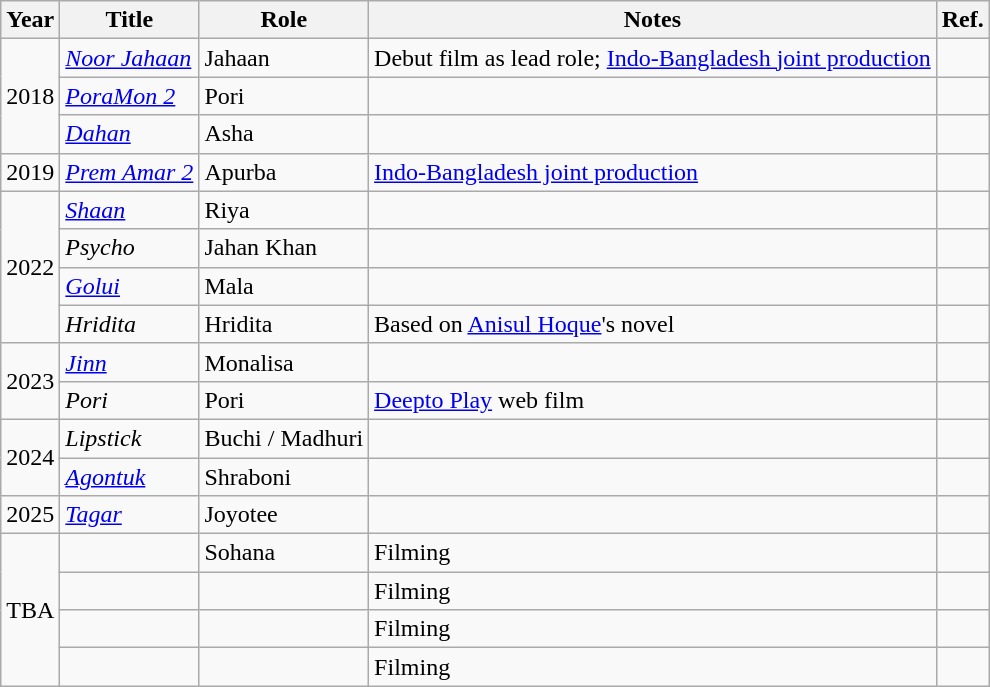<table class="wikitable">
<tr>
<th>Year</th>
<th>Title</th>
<th>Role</th>
<th>Notes</th>
<th>Ref.</th>
</tr>
<tr>
<td rowspan="3">2018</td>
<td><em><a href='#'>Noor Jahaan</a></em></td>
<td>Jahaan</td>
<td>Debut film as lead role; <a href='#'>Indo-Bangladesh joint production</a></td>
<td></td>
</tr>
<tr>
<td><em><a href='#'>PoraMon 2</a></em></td>
<td>Pori</td>
<td></td>
<td></td>
</tr>
<tr>
<td><em><a href='#'>Dahan</a></em></td>
<td>Asha</td>
<td></td>
<td></td>
</tr>
<tr>
<td>2019</td>
<td><em><a href='#'>Prem Amar 2</a></em></td>
<td>Apurba</td>
<td><a href='#'>Indo-Bangladesh joint production</a></td>
<td></td>
</tr>
<tr>
<td rowspan="4">2022</td>
<td><em><a href='#'>Shaan</a></em></td>
<td>Riya</td>
<td></td>
<td></td>
</tr>
<tr>
<td><em>Psycho</em></td>
<td>Jahan Khan</td>
<td></td>
<td></td>
</tr>
<tr>
<td><em><a href='#'>Golui</a></em></td>
<td>Mala</td>
<td></td>
<td></td>
</tr>
<tr>
<td><em>Hridita</em></td>
<td>Hridita</td>
<td>Based on <a href='#'>Anisul Hoque</a>'s novel</td>
<td></td>
</tr>
<tr>
<td rowspan="2">2023</td>
<td><em><a href='#'>Jinn</a></em></td>
<td>Monalisa</td>
<td></td>
<td></td>
</tr>
<tr>
<td><em>Pori</em></td>
<td>Pori</td>
<td><a href='#'>Deepto Play</a> web film</td>
<td></td>
</tr>
<tr>
<td rowspan="2">2024</td>
<td><em>Lipstick</em></td>
<td>Buchi / Madhuri</td>
<td></td>
<td></td>
</tr>
<tr>
<td><em><a href='#'>Agontuk</a></em></td>
<td>Shraboni</td>
<td></td>
<td></td>
</tr>
<tr>
<td>2025</td>
<td><a href='#'><em>Tagar</em></a></td>
<td>Joyotee</td>
<td></td>
<td></td>
</tr>
<tr>
<td rowspan="4">TBA</td>
<td></td>
<td>Sohana</td>
<td>Filming</td>
<td></td>
</tr>
<tr>
<td></td>
<td></td>
<td>Filming</td>
<td></td>
</tr>
<tr>
<td></td>
<td></td>
<td>Filming</td>
<td></td>
</tr>
<tr>
<td></td>
<td></td>
<td>Filming</td>
<td></td>
</tr>
</table>
